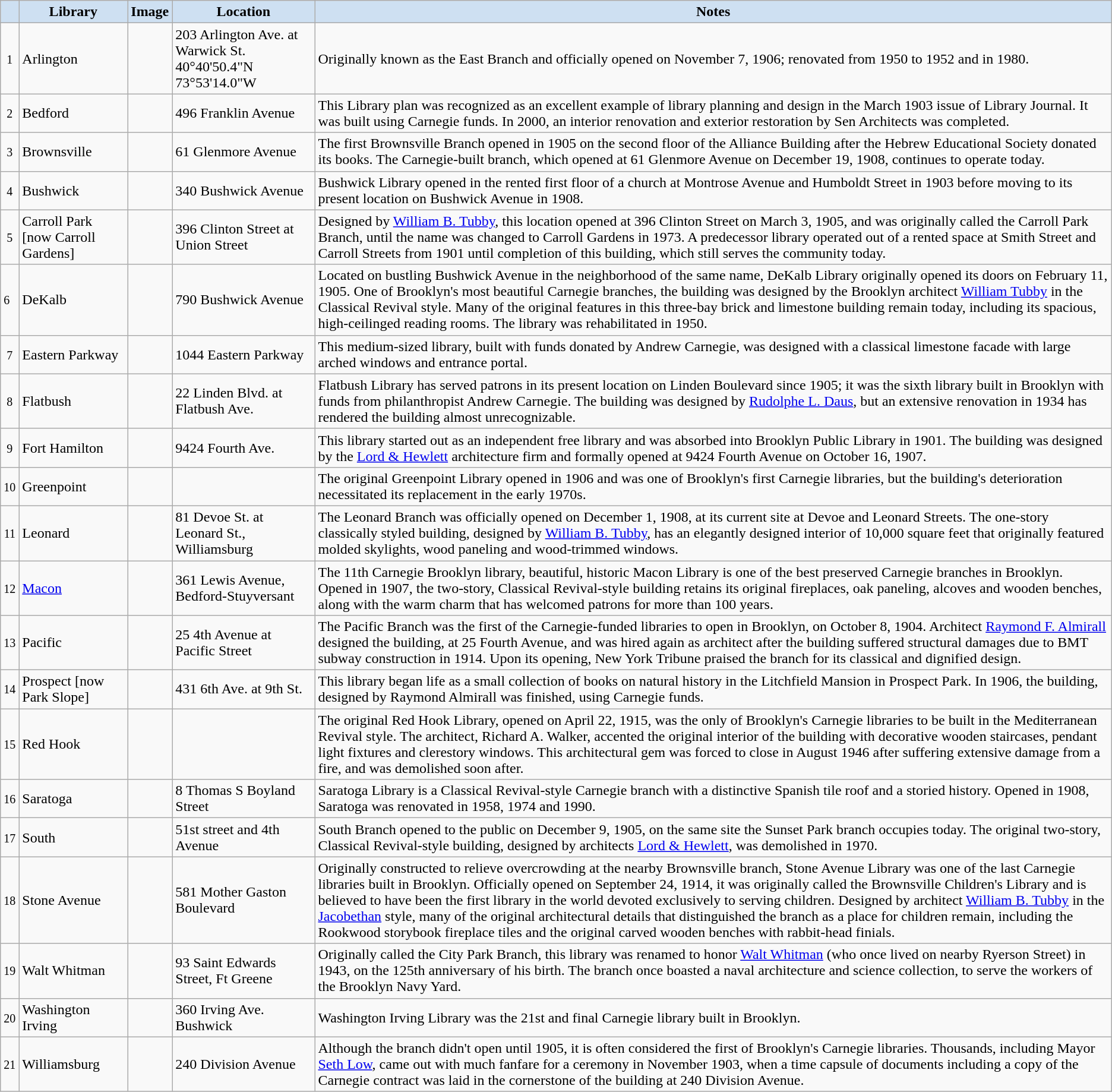<table class="wikitable sortable" align="center">
<tr>
<th style="background-color:#CEE0F2;"></th>
<th style="background-color:#CEE0F2;">Library</th>
<th style="background-color:#CEE0F2;" class="unsortable">Image</th>
<th style="background-color:#CEE0F2;">Location</th>
<th style="background-color:#CEE0F2;" class="unsortable">Notes</th>
</tr>
<tr ->
<td align=center><small>1</small></td>
<td>Arlington</td>
<td></td>
<td>203 Arlington Ave. at Warwick St. 40°40'50.4"N 73°53'14.0"W</td>
<td>Originally known as the East Branch and officially opened on November 7, 1906; renovated from 1950 to 1952 and in 1980.</td>
</tr>
<tr ->
<td align=center><small>2</small></td>
<td>Bedford</td>
<td></td>
<td>496 Franklin Avenue</td>
<td>This Library plan was recognized as an excellent example of library planning and design in the March 1903 issue of Library Journal. It was built using Carnegie funds. In 2000, an interior renovation and exterior restoration by Sen Architects was completed.</td>
</tr>
<tr ->
<td align=center><small>3</small></td>
<td>Brownsville</td>
<td></td>
<td>61 Glenmore Avenue</td>
<td>The first Brownsville Branch opened in 1905 on the second floor of the Alliance Building after the Hebrew Educational Society donated its books. The Carnegie-built branch, which opened at 61 Glenmore Avenue on December 19, 1908, continues to operate today.</td>
</tr>
<tr ->
<td align=center><small>4</small></td>
<td>Bushwick</td>
<td></td>
<td>340 Bushwick Avenue</td>
<td>Bushwick Library opened in the rented first floor of a church at Montrose Avenue and Humboldt Street in 1903 before moving to its present location on Bushwick Avenue in 1908.</td>
</tr>
<tr ->
<td align=center><small>5</small></td>
<td>Carroll Park [now Carroll Gardens]</td>
<td></td>
<td>396 Clinton Street at Union Street</td>
<td>Designed by <a href='#'>William B. Tubby</a>, this location opened at 396 Clinton Street on March 3, 1905, and was originally called the Carroll Park Branch, until the name was changed to Carroll Gardens in 1973. A predecessor library operated out of a rented space at Smith Street and Carroll Streets from 1901 until completion of this building, which still serves the community today.</td>
</tr>
<tr ->
<td><small>6</small></td>
<td>DeKalb</td>
<td></td>
<td>790 Bushwick Avenue</td>
<td>Located on bustling Bushwick Avenue in the neighborhood of the same name, DeKalb Library originally opened its doors on February 11, 1905. One of Brooklyn's most beautiful Carnegie branches, the building was designed by the Brooklyn architect <a href='#'>William Tubby</a> in the Classical Revival style. Many of the original features in this three-bay brick and limestone building remain today, including its spacious, high-ceilinged reading rooms. The library was rehabilitated in 1950.</td>
</tr>
<tr ->
<td align=center><small>7</small></td>
<td>Eastern Parkway</td>
<td></td>
<td>1044 Eastern Parkway</td>
<td>This medium-sized library, built with funds donated by Andrew Carnegie, was designed with a classical limestone facade with large arched windows and entrance portal.</td>
</tr>
<tr ->
<td align=center><small>8</small></td>
<td>Flatbush</td>
<td></td>
<td>22 Linden Blvd. at Flatbush Ave.</td>
<td>Flatbush Library has served patrons in its present location on Linden Boulevard since 1905; it was the sixth library built in Brooklyn with funds from philanthropist Andrew Carnegie. The building was designed by <a href='#'>Rudolphe L. Daus</a>, but an extensive renovation in 1934 has rendered the building almost unrecognizable.</td>
</tr>
<tr ->
<td align=center><small>9</small></td>
<td>Fort Hamilton</td>
<td></td>
<td>9424 Fourth Ave.</td>
<td>This library started out as an independent free library and was absorbed into Brooklyn Public Library in 1901. The building was designed by the <a href='#'>Lord & Hewlett</a> architecture firm and formally opened at 9424 Fourth Avenue on October 16, 1907.</td>
</tr>
<tr ->
<td align=center><small>10</small></td>
<td>Greenpoint</td>
<td></td>
<td></td>
<td>The original Greenpoint Library opened in 1906 and was one of Brooklyn's first Carnegie libraries, but the building's deterioration necessitated its replacement in the early 1970s.</td>
</tr>
<tr ->
<td align=center><small>11</small></td>
<td>Leonard</td>
<td></td>
<td>81 Devoe St. at Leonard St., Williamsburg</td>
<td>The Leonard Branch was officially opened on December 1, 1908, at its current site at Devoe and Leonard Streets. The one-story classically styled building, designed by <a href='#'>William B. Tubby</a>, has an elegantly designed interior of 10,000 square feet that originally featured molded skylights, wood paneling and wood-trimmed windows.</td>
</tr>
<tr ->
<td align=center><small>12</small></td>
<td><a href='#'>Macon</a></td>
<td></td>
<td>361 Lewis Avenue, Bedford-Stuyversant</td>
<td>The 11th Carnegie Brooklyn library, beautiful, historic Macon Library is one of the best preserved Carnegie branches in Brooklyn. Opened in 1907, the two-story, Classical Revival-style building retains its original fireplaces, oak paneling, alcoves and wooden benches, along with the warm charm that has welcomed patrons for more than 100 years.</td>
</tr>
<tr ->
<td align=center><small>13</small></td>
<td>Pacific</td>
<td></td>
<td>25 4th Avenue at Pacific Street</td>
<td>The Pacific Branch was the first of the Carnegie-funded libraries to open in Brooklyn, on October 8, 1904. Architect <a href='#'>Raymond F. Almirall</a> designed the building, at 25 Fourth Avenue, and was hired again as architect after the building suffered structural damages due to BMT subway construction in 1914. Upon its opening, New York Tribune praised the branch for its classical and dignified design.</td>
</tr>
<tr ->
<td><small>14</small></td>
<td>Prospect [now Park Slope]</td>
<td></td>
<td>431 6th Ave. at 9th St.</td>
<td>This library began life as a small collection of books on natural history in the Litchfield Mansion in Prospect Park. In 1906, the building, designed by Raymond Almirall was finished, using Carnegie funds.</td>
</tr>
<tr ->
<td align=center><small>15</small></td>
<td>Red Hook</td>
<td></td>
<td></td>
<td>The original Red Hook Library, opened on April 22, 1915, was the only of Brooklyn's Carnegie libraries to be built in the Mediterranean Revival style. The architect, Richard A. Walker, accented the original interior of the building with decorative wooden staircases, pendant light fixtures and clerestory windows. This architectural gem was forced to close in August 1946 after suffering extensive damage from a fire, and was demolished soon after.</td>
</tr>
<tr ->
<td align=center><small>16</small></td>
<td>Saratoga</td>
<td></td>
<td>8 Thomas S Boyland Street </td>
<td>Saratoga Library is a Classical Revival-style Carnegie branch with a distinctive Spanish tile roof and a storied history. Opened in 1908, Saratoga was renovated in 1958, 1974 and 1990.</td>
</tr>
<tr ->
<td align=center><small>17</small></td>
<td>South</td>
<td></td>
<td>51st street and 4th Avenue</td>
<td>South Branch opened to the public on December 9, 1905, on the same site the Sunset Park branch occupies today. The original two-story, Classical Revival-style building, designed by architects <a href='#'>Lord & Hewlett</a>, was demolished in 1970.</td>
</tr>
<tr ->
<td><small>18</small></td>
<td>Stone Avenue</td>
<td></td>
<td>581 Mother Gaston Boulevard</td>
<td>Originally constructed to relieve overcrowding at the nearby Brownsville branch, Stone Avenue Library was one of the last Carnegie libraries built in Brooklyn. Officially opened on September 24, 1914, it was originally called the Brownsville Children's Library and is believed to have been the first library in the world devoted exclusively to serving children. Designed by architect <a href='#'>William B. Tubby</a> in the <a href='#'>Jacobethan</a> style, many of the original architectural details that distinguished the branch as a place for children remain, including the Rookwood storybook fireplace tiles and the original carved wooden benches with rabbit-head finials.</td>
</tr>
<tr ->
<td align=center><small>19</small></td>
<td>Walt Whitman</td>
<td></td>
<td>93 Saint Edwards Street, Ft Greene</td>
<td>Originally called the City Park Branch, this library was renamed to honor <a href='#'>Walt Whitman</a> (who once lived on nearby Ryerson Street) in 1943, on the 125th anniversary of his birth. The branch once boasted a naval architecture and science collection, to serve the workers of the Brooklyn Navy Yard.</td>
</tr>
<tr ->
<td align=center><small>20</small></td>
<td>Washington Irving</td>
<td></td>
<td>360 Irving Ave. Bushwick </td>
<td>Washington Irving Library was the 21st and final Carnegie library built in Brooklyn.</td>
</tr>
<tr ->
<td><small>21</small></td>
<td>Williamsburg</td>
<td></td>
<td>240 Division Avenue </td>
<td>Although the branch didn't open until 1905, it is often considered the first of Brooklyn's Carnegie libraries. Thousands, including Mayor <a href='#'>Seth Low</a>, came out with much fanfare for a ceremony in November 1903, when a time capsule of documents including a copy of the Carnegie contract was laid in the cornerstone of the building at 240 Division Avenue.</td>
</tr>
</table>
